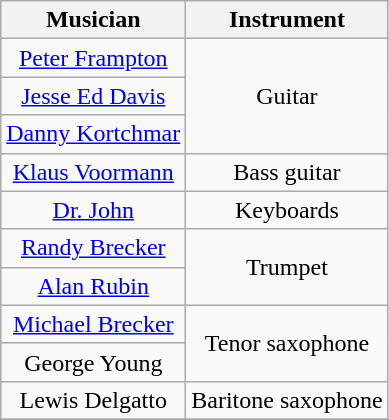<table class="wikitable" style="text-align: center;">
<tr>
<th>Musician</th>
<th>Instrument</th>
</tr>
<tr>
<td><a href='#'>Peter Frampton</a></td>
<td rowspan="3">Guitar</td>
</tr>
<tr>
<td><a href='#'>Jesse Ed Davis</a></td>
</tr>
<tr>
<td><a href='#'>Danny Kortchmar</a></td>
</tr>
<tr>
<td><a href='#'>Klaus Voormann</a></td>
<td>Bass guitar</td>
</tr>
<tr>
<td><a href='#'>Dr. John</a></td>
<td>Keyboards</td>
</tr>
<tr>
<td><a href='#'>Randy Brecker</a></td>
<td rowspan="2">Trumpet</td>
</tr>
<tr>
<td><a href='#'>Alan Rubin</a></td>
</tr>
<tr>
<td><a href='#'>Michael Brecker</a></td>
<td rowspan="2">Tenor saxophone</td>
</tr>
<tr>
<td>George Young</td>
</tr>
<tr>
<td>Lewis Delgatto</td>
<td>Baritone saxophone</td>
</tr>
<tr>
</tr>
</table>
